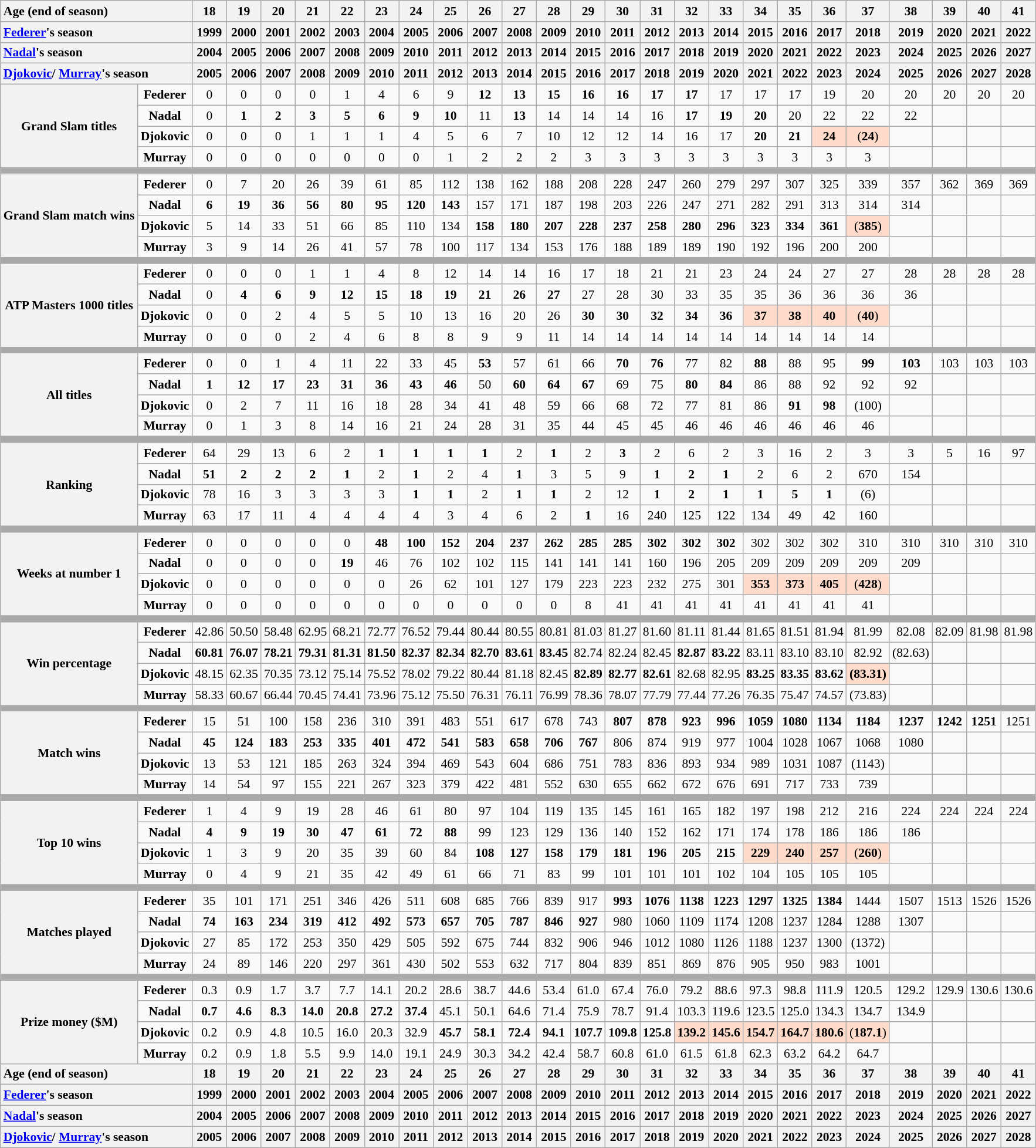<table class=wikitable style="text-align:center; font-size:90%">
<tr>
<th colspan=2 style="text-align:left">Age (end of season)</th>
<th>18</th>
<th>19</th>
<th>20</th>
<th>21</th>
<th>22</th>
<th>23</th>
<th>24</th>
<th>25</th>
<th>26</th>
<th>27</th>
<th>28</th>
<th>29</th>
<th>30</th>
<th>31</th>
<th>32</th>
<th>33</th>
<th>34</th>
<th>35</th>
<th>36</th>
<th>37</th>
<th>38</th>
<th>39</th>
<th>40</th>
<th>41</th>
</tr>
<tr>
<th colspan=2 style="text-align:left"> <a href='#'>Federer</a>'s season</th>
<th>1999</th>
<th>2000</th>
<th>2001</th>
<th>2002</th>
<th>2003</th>
<th>2004</th>
<th>2005</th>
<th>2006</th>
<th>2007</th>
<th>2008</th>
<th>2009</th>
<th>2010</th>
<th>2011</th>
<th>2012</th>
<th>2013</th>
<th>2014</th>
<th>2015</th>
<th>2016</th>
<th>2017</th>
<th>2018</th>
<th>2019</th>
<th>2020</th>
<th>2021</th>
<th>2022</th>
</tr>
<tr>
<th colspan=2 style="text-align:left"> <a href='#'>Nadal</a>'s season</th>
<th>2004</th>
<th>2005</th>
<th>2006</th>
<th>2007</th>
<th>2008</th>
<th>2009</th>
<th>2010</th>
<th>2011</th>
<th>2012</th>
<th>2013</th>
<th>2014</th>
<th>2015</th>
<th>2016</th>
<th>2017</th>
<th>2018</th>
<th>2019</th>
<th>2020</th>
<th>2021</th>
<th>2022</th>
<th>2023</th>
<th>2024</th>
<th>2025</th>
<th>2026</th>
<th>2027</th>
</tr>
<tr>
<th colspan=2 style="text-align:left"> <a href='#'>Djokovic</a>/ <a href='#'>Murray</a>'s season</th>
<th>2005</th>
<th>2006</th>
<th>2007</th>
<th>2008</th>
<th>2009</th>
<th>2010</th>
<th>2011</th>
<th>2012</th>
<th>2013</th>
<th>2014</th>
<th>2015</th>
<th>2016</th>
<th>2017</th>
<th>2018</th>
<th>2019</th>
<th>2020</th>
<th>2021</th>
<th>2022</th>
<th>2023</th>
<th>2024</th>
<th>2025</th>
<th>2026</th>
<th>2027</th>
<th>2028</th>
</tr>
<tr>
<th rowspan=4>Grand Slam titles</th>
<td><strong>Federer</strong></td>
<td>0</td>
<td>0</td>
<td>0</td>
<td>0</td>
<td>1</td>
<td>4</td>
<td>6</td>
<td>9</td>
<td><strong>12</strong></td>
<td><strong>13</strong></td>
<td><strong>15</strong></td>
<td><strong>16</strong></td>
<td><strong>16</strong></td>
<td><strong>17</strong></td>
<td><strong>17</strong></td>
<td>17</td>
<td>17</td>
<td>17</td>
<td>19</td>
<td>20</td>
<td>20</td>
<td>20</td>
<td>20</td>
<td>20</td>
</tr>
<tr>
<td><strong>Nadal</strong></td>
<td>0</td>
<td><strong>1</strong></td>
<td><strong>2</strong></td>
<td><strong>3</strong></td>
<td><strong>5</strong></td>
<td><strong>6</strong></td>
<td><strong>9</strong></td>
<td><strong>10</strong></td>
<td>11</td>
<td><strong>13</strong></td>
<td>14</td>
<td>14</td>
<td>14</td>
<td>16</td>
<td><strong>17</strong></td>
<td><strong>19</strong></td>
<td><strong>20</strong></td>
<td>20</td>
<td>22</td>
<td>22</td>
<td>22</td>
<td></td>
<td></td>
<td></td>
</tr>
<tr>
<td><strong>Djokovic</strong></td>
<td>0</td>
<td>0</td>
<td>0</td>
<td>1</td>
<td>1</td>
<td>1</td>
<td>4</td>
<td>5</td>
<td>6</td>
<td>7</td>
<td>10</td>
<td>12</td>
<td>12</td>
<td>14</td>
<td>16</td>
<td>17</td>
<td><strong>20</strong></td>
<td><strong>21</strong></td>
<td bgcolor="#fedbca"><strong>24</strong></td>
<td bgcolor="#fedbca">(<strong>24</strong>)</td>
<td></td>
<td></td>
<td></td>
<td></td>
</tr>
<tr>
<td><strong>Murray</strong></td>
<td>0</td>
<td>0</td>
<td>0</td>
<td>0</td>
<td>0</td>
<td>0</td>
<td>0</td>
<td>1</td>
<td>2</td>
<td>2</td>
<td>2</td>
<td>3</td>
<td>3</td>
<td>3</td>
<td>3</td>
<td>3</td>
<td>3</td>
<td>3</td>
<td>3</td>
<td>3</td>
<td></td>
<td></td>
<td></td>
<td></td>
</tr>
<tr>
<td colspan="26" bgcolor="#A9A9A9"></td>
</tr>
<tr>
<th rowspan=4>Grand Slam match wins</th>
<td><strong>Federer</strong></td>
<td>0</td>
<td>7</td>
<td>20</td>
<td>26</td>
<td>39</td>
<td>61</td>
<td>85</td>
<td>112</td>
<td>138</td>
<td>162</td>
<td>188</td>
<td>208</td>
<td>228</td>
<td>247</td>
<td>260</td>
<td>279</td>
<td>297</td>
<td>307</td>
<td>325</td>
<td>339</td>
<td>357</td>
<td>362</td>
<td>369</td>
<td>369</td>
</tr>
<tr>
<td><strong>Nadal</strong></td>
<td><strong>6</strong></td>
<td><strong>19</strong></td>
<td><strong>36</strong></td>
<td><strong>56</strong></td>
<td><strong>80</strong></td>
<td><strong>95</strong></td>
<td><strong>120</strong></td>
<td><strong>143</strong></td>
<td>157</td>
<td>171</td>
<td>187</td>
<td>198</td>
<td>203</td>
<td>226</td>
<td>247</td>
<td>271</td>
<td>282</td>
<td>291</td>
<td>313</td>
<td>314</td>
<td>314</td>
<td></td>
<td></td>
<td></td>
</tr>
<tr>
<td><strong>Djokovic</strong></td>
<td>5</td>
<td>14</td>
<td>33</td>
<td>51</td>
<td>66</td>
<td>85</td>
<td>110</td>
<td>134</td>
<td><strong>158</strong></td>
<td><strong>180</strong></td>
<td><strong>207</strong></td>
<td><strong>228</strong></td>
<td><strong>237</strong></td>
<td><strong>258</strong></td>
<td><strong>280</strong></td>
<td><strong>296</strong></td>
<td><strong>323</strong></td>
<td><strong>334</strong></td>
<td><strong>361</strong></td>
<td bgcolor="#fedbca">(<strong>385</strong>)</td>
<td></td>
<td></td>
<td></td>
<td></td>
</tr>
<tr>
<td><strong>Murray</strong></td>
<td>3</td>
<td>9</td>
<td>14</td>
<td>26</td>
<td>41</td>
<td>57</td>
<td>78</td>
<td>100</td>
<td>117</td>
<td>134</td>
<td>153</td>
<td>176</td>
<td>188</td>
<td>189</td>
<td>189</td>
<td>190</td>
<td>192</td>
<td>196</td>
<td>200</td>
<td>200</td>
<td></td>
<td></td>
<td></td>
<td></td>
</tr>
<tr>
<td colspan="26" bgcolor="#A9A9A9"></td>
</tr>
<tr>
<th rowspan=4>ATP Masters 1000 titles</th>
<td><strong>Federer</strong></td>
<td>0</td>
<td>0</td>
<td>0</td>
<td>1</td>
<td>1</td>
<td>4</td>
<td>8</td>
<td>12</td>
<td>14</td>
<td>14</td>
<td>16</td>
<td>17</td>
<td>18</td>
<td>21</td>
<td>21</td>
<td>23</td>
<td>24</td>
<td>24</td>
<td>27</td>
<td>27</td>
<td>28</td>
<td>28</td>
<td>28</td>
<td>28</td>
</tr>
<tr>
<td><strong>Nadal</strong></td>
<td>0</td>
<td><strong>4</strong></td>
<td><strong>6</strong></td>
<td><strong>9</strong></td>
<td><strong>12</strong></td>
<td><strong>15</strong></td>
<td><strong>18</strong></td>
<td><strong>19</strong></td>
<td><strong>21</strong></td>
<td><strong>26</strong></td>
<td><strong>27</strong></td>
<td>27</td>
<td>28</td>
<td>30</td>
<td>33</td>
<td>35</td>
<td>35</td>
<td>36</td>
<td>36</td>
<td>36</td>
<td>36</td>
<td></td>
<td></td>
<td></td>
</tr>
<tr>
<td><strong>Djokovic</strong></td>
<td>0</td>
<td>0</td>
<td>2</td>
<td>4</td>
<td>5</td>
<td>5</td>
<td>10</td>
<td>13</td>
<td>16</td>
<td>20</td>
<td>26</td>
<td><strong>30</strong></td>
<td><strong>30</strong></td>
<td><strong>32</strong></td>
<td><strong>34</strong></td>
<td><strong>36</strong></td>
<td bgcolor="#fedbca"><strong>37</strong></td>
<td bgcolor="#fedbca"><strong>38</strong></td>
<td bgcolor="#fedbca"><strong>40</strong></td>
<td bgcolor="#fedbca">(<strong>40</strong>)</td>
<td></td>
<td></td>
<td></td>
<td></td>
</tr>
<tr>
<td><strong>Murray</strong></td>
<td>0</td>
<td>0</td>
<td>0</td>
<td>2</td>
<td>4</td>
<td>6</td>
<td>8</td>
<td>8</td>
<td>9</td>
<td>9</td>
<td>11</td>
<td>14</td>
<td>14</td>
<td>14</td>
<td>14</td>
<td>14</td>
<td>14</td>
<td>14</td>
<td>14</td>
<td>14</td>
<td></td>
<td></td>
<td></td>
<td></td>
</tr>
<tr>
<td colspan="26" bgcolor="#A9A9A9"></td>
</tr>
<tr>
<th rowspan=4>All titles</th>
<td><strong>Federer</strong></td>
<td>0</td>
<td>0</td>
<td>1</td>
<td>4</td>
<td>11</td>
<td>22</td>
<td>33</td>
<td>45</td>
<td><strong>53</strong></td>
<td>57</td>
<td>61</td>
<td>66</td>
<td><strong>70</strong></td>
<td><strong>76</strong></td>
<td>77</td>
<td>82</td>
<td><strong>88</strong></td>
<td>88</td>
<td>95</td>
<td><strong>99</strong></td>
<td><strong>103</strong></td>
<td>103</td>
<td>103</td>
<td>103</td>
</tr>
<tr>
<td><strong>Nadal</strong></td>
<td><strong>1</strong></td>
<td><strong>12</strong></td>
<td><strong>17</strong></td>
<td><strong>23</strong></td>
<td><strong>31</strong></td>
<td><strong>36</strong></td>
<td><strong>43</strong></td>
<td><strong>46</strong></td>
<td>50</td>
<td><strong>60</strong></td>
<td><strong>64</strong></td>
<td><strong>67</strong></td>
<td>69</td>
<td>75</td>
<td><strong>80</strong></td>
<td><strong>84</strong></td>
<td>86</td>
<td>88</td>
<td>92</td>
<td>92</td>
<td>92</td>
<td></td>
<td></td>
<td></td>
</tr>
<tr>
<td><strong>Djokovic</strong></td>
<td>0</td>
<td>2</td>
<td>7</td>
<td>11</td>
<td>16</td>
<td>18</td>
<td>28</td>
<td>34</td>
<td>41</td>
<td>48</td>
<td>59</td>
<td>66</td>
<td>68</td>
<td>72</td>
<td>77</td>
<td>81</td>
<td>86</td>
<td><strong>91</strong></td>
<td><strong>98</strong></td>
<td>(100)</td>
<td></td>
<td></td>
<td></td>
<td></td>
</tr>
<tr>
<td><strong>Murray</strong></td>
<td>0</td>
<td>1</td>
<td>3</td>
<td>8</td>
<td>14</td>
<td>16</td>
<td>21</td>
<td>24</td>
<td>28</td>
<td>31</td>
<td>35</td>
<td>44</td>
<td>45</td>
<td>45</td>
<td>46</td>
<td>46</td>
<td>46</td>
<td>46</td>
<td>46</td>
<td>46</td>
<td></td>
<td></td>
<td></td>
<td></td>
</tr>
<tr>
<td colspan="26" bgcolor="#A9A9A9"></td>
</tr>
<tr>
<th rowspan=4>Ranking</th>
<td><strong>Federer</strong></td>
<td>64</td>
<td>29</td>
<td>13</td>
<td>6</td>
<td>2</td>
<td><strong>1</strong></td>
<td><strong>1</strong></td>
<td><strong>1</strong></td>
<td><strong>1</strong></td>
<td>2</td>
<td><strong>1</strong></td>
<td>2</td>
<td><strong>3</strong></td>
<td>2</td>
<td>6</td>
<td>2</td>
<td>3</td>
<td>16</td>
<td>2</td>
<td>3</td>
<td>3</td>
<td>5</td>
<td>16</td>
<td>97</td>
</tr>
<tr>
<td><strong>Nadal</strong></td>
<td><strong>51</strong></td>
<td><strong>2</strong></td>
<td><strong>2</strong></td>
<td><strong>2</strong></td>
<td><strong>1</strong></td>
<td>2</td>
<td><strong>1</strong></td>
<td>2</td>
<td>4</td>
<td><strong>1</strong></td>
<td>3</td>
<td>5</td>
<td>9</td>
<td><strong>1</strong></td>
<td><strong>2</strong></td>
<td><strong>1</strong></td>
<td>2</td>
<td>6</td>
<td>2</td>
<td>670</td>
<td>154</td>
<td></td>
<td></td>
<td></td>
</tr>
<tr>
<td><strong>Djokovic</strong></td>
<td>78</td>
<td>16</td>
<td>3</td>
<td>3</td>
<td>3</td>
<td>3</td>
<td><strong>1</strong></td>
<td><strong>1</strong></td>
<td>2</td>
<td><strong>1</strong></td>
<td><strong>1</strong></td>
<td>2</td>
<td>12</td>
<td><strong>1</strong></td>
<td><strong>2</strong></td>
<td><strong>1</strong></td>
<td><strong>1</strong></td>
<td><strong>5</strong></td>
<td><strong>1</strong></td>
<td>(6)</td>
<td></td>
<td></td>
<td></td>
<td></td>
</tr>
<tr>
<td><strong>Murray</strong></td>
<td>63</td>
<td>17</td>
<td>11</td>
<td>4</td>
<td>4</td>
<td>4</td>
<td>4</td>
<td>3</td>
<td>4</td>
<td>6</td>
<td>2</td>
<td><strong>1</strong></td>
<td>16</td>
<td>240</td>
<td>125</td>
<td>122</td>
<td>134</td>
<td>49</td>
<td>42</td>
<td>160</td>
<td></td>
<td></td>
<td></td>
<td></td>
</tr>
<tr>
<td colspan="26" bgcolor="#A9A9A9"></td>
</tr>
<tr>
<th rowspan=4>Weeks at number 1</th>
<td><strong>Federer</strong></td>
<td>0</td>
<td>0</td>
<td>0</td>
<td>0</td>
<td>0</td>
<td><strong>48</strong></td>
<td><strong>100</strong></td>
<td><strong>152</strong></td>
<td><strong>204</strong></td>
<td><strong>237</strong></td>
<td><strong>262</strong></td>
<td><strong>285</strong></td>
<td><strong>285</strong></td>
<td><strong>302</strong></td>
<td><strong>302</strong></td>
<td><strong>302</strong></td>
<td>302</td>
<td>302</td>
<td>302</td>
<td>310</td>
<td>310</td>
<td>310</td>
<td>310</td>
<td>310</td>
</tr>
<tr>
<td><strong>Nadal</strong></td>
<td>0</td>
<td>0</td>
<td>0</td>
<td>0</td>
<td><strong>19</strong></td>
<td>46</td>
<td>76</td>
<td>102</td>
<td>102</td>
<td>115</td>
<td>141</td>
<td>141</td>
<td>141</td>
<td>160</td>
<td>196</td>
<td>205</td>
<td>209</td>
<td>209</td>
<td>209</td>
<td>209</td>
<td>209</td>
<td></td>
<td></td>
<td></td>
</tr>
<tr>
<td><strong>Djokovic</strong></td>
<td>0</td>
<td>0</td>
<td>0</td>
<td>0</td>
<td>0</td>
<td>0</td>
<td>26</td>
<td>62</td>
<td>101</td>
<td>127</td>
<td>179</td>
<td>223</td>
<td>223</td>
<td>232</td>
<td>275</td>
<td>301</td>
<td bgcolor="#fedbca"><strong>353</strong></td>
<td bgcolor="#fedbca"><strong>373</strong></td>
<td bgcolor="#fedbca"><strong>405</strong></td>
<td bgcolor="#fedbca">(<strong>428</strong>)</td>
<td></td>
<td></td>
<td></td>
<td></td>
</tr>
<tr>
<td><strong>Murray</strong></td>
<td>0</td>
<td>0</td>
<td>0</td>
<td>0</td>
<td>0</td>
<td>0</td>
<td>0</td>
<td>0</td>
<td>0</td>
<td>0</td>
<td 0>0</td>
<td>8</td>
<td>41</td>
<td>41</td>
<td>41</td>
<td>41</td>
<td>41</td>
<td>41</td>
<td>41</td>
<td>41</td>
<td></td>
<td></td>
<td></td>
<td></td>
</tr>
<tr>
<td colspan="26" bgcolor="#A9A9A9"></td>
</tr>
<tr>
<th rowspan=4>Win percentage</th>
<td><strong>Federer</strong></td>
<td>42.86</td>
<td>50.50</td>
<td>58.48</td>
<td>62.95</td>
<td>68.21</td>
<td>72.77</td>
<td>76.52</td>
<td>79.44</td>
<td>80.44</td>
<td>80.55</td>
<td>80.81</td>
<td>81.03</td>
<td>81.27</td>
<td>81.60</td>
<td>81.11</td>
<td>81.44</td>
<td>81.65</td>
<td>81.51</td>
<td>81.94</td>
<td>81.99</td>
<td>82.08</td>
<td>82.09</td>
<td>81.98</td>
<td>81.98</td>
</tr>
<tr>
<td><strong>Nadal</strong></td>
<td><strong>60.81</strong></td>
<td><strong>76.07</strong></td>
<td><strong>78.21</strong></td>
<td><strong>79.31</strong></td>
<td><strong>81.31</strong></td>
<td><strong>81.50</strong></td>
<td><strong>82.37</strong></td>
<td><strong>82.34</strong></td>
<td><strong>82.70</strong></td>
<td><strong>83.61</strong></td>
<td><strong>83.45</strong></td>
<td>82.74</td>
<td>82.24</td>
<td>82.45</td>
<td><strong>82.87</strong></td>
<td><strong>83.22</strong></td>
<td>83.11</td>
<td>83.10</td>
<td>83.10</td>
<td>82.92</td>
<td>(82.63)</td>
<td></td>
<td></td>
<td></td>
</tr>
<tr>
<td><strong>Djokovic</strong></td>
<td>48.15</td>
<td>62.35</td>
<td>70.35</td>
<td>73.12</td>
<td>75.14</td>
<td>75.52</td>
<td>78.02</td>
<td>79.22</td>
<td>80.44</td>
<td>81.18</td>
<td>82.45</td>
<td><strong>82.89</strong></td>
<td><strong>82.77</strong></td>
<td><strong>82.61</strong></td>
<td>82.68</td>
<td>82.95</td>
<td><strong>83.25</strong></td>
<td><strong>83.35</strong></td>
<td><strong>83.62</strong></td>
<td bgcolor="#fedbca"><strong>(83.31)</strong></td>
<td></td>
<td></td>
<td></td>
<td></td>
</tr>
<tr>
<td><strong>Murray</strong></td>
<td>58.33</td>
<td>60.67</td>
<td>66.44</td>
<td>70.45</td>
<td>74.41</td>
<td>73.96</td>
<td>75.12</td>
<td>75.50</td>
<td>76.31</td>
<td>76.11</td>
<td>76.99</td>
<td>78.36</td>
<td>78.07</td>
<td>77.79</td>
<td>77.44</td>
<td>77.26</td>
<td>76.35</td>
<td>75.47</td>
<td>74.57</td>
<td>(73.83)</td>
<td></td>
<td></td>
<td></td>
<td></td>
</tr>
<tr>
<td colspan="26" bgcolor="#A9A9A9"></td>
</tr>
<tr>
<th rowspan=4>Match wins</th>
<td><strong>Federer</strong></td>
<td>15</td>
<td>51</td>
<td>100</td>
<td>158</td>
<td>236</td>
<td>310</td>
<td>391</td>
<td>483</td>
<td>551</td>
<td>617</td>
<td>678</td>
<td>743</td>
<td><strong>807</strong></td>
<td><strong>878</strong></td>
<td><strong>923</strong></td>
<td><strong>996</strong></td>
<td><strong>1059</strong></td>
<td><strong>1080</strong></td>
<td><strong>1134</strong></td>
<td><strong>1184</strong></td>
<td><strong>1237</strong></td>
<td><strong>1242</strong></td>
<td><strong>1251</strong></td>
<td>1251</td>
</tr>
<tr>
<td><strong>Nadal</strong></td>
<td><strong>45</strong></td>
<td><strong>124</strong></td>
<td><strong>183</strong></td>
<td><strong>253</strong></td>
<td><strong>335</strong></td>
<td><strong>401</strong></td>
<td><strong>472</strong></td>
<td><strong>541</strong></td>
<td><strong>583</strong></td>
<td><strong>658</strong></td>
<td><strong>706</strong></td>
<td><strong>767</strong></td>
<td>806</td>
<td>874</td>
<td>919</td>
<td>977</td>
<td>1004</td>
<td>1028</td>
<td>1067</td>
<td>1068</td>
<td>1080</td>
<td></td>
<td></td>
<td></td>
</tr>
<tr>
<td><strong>Djokovic</strong></td>
<td>13</td>
<td>53</td>
<td>121</td>
<td>185</td>
<td>263</td>
<td>324</td>
<td>394</td>
<td>469</td>
<td>543</td>
<td>604</td>
<td>686</td>
<td>751</td>
<td>783</td>
<td>836</td>
<td>893</td>
<td>934</td>
<td>989</td>
<td>1031</td>
<td>1087</td>
<td>(1143)</td>
<td></td>
<td></td>
<td></td>
<td></td>
</tr>
<tr>
<td><strong>Murray</strong></td>
<td>14</td>
<td>54</td>
<td>97</td>
<td>155</td>
<td>221</td>
<td>267</td>
<td>323</td>
<td>379</td>
<td>422</td>
<td>481</td>
<td>552</td>
<td>630</td>
<td>655</td>
<td>662</td>
<td>672</td>
<td>676</td>
<td>691</td>
<td>717</td>
<td>733</td>
<td>739</td>
<td></td>
<td></td>
<td></td>
<td></td>
</tr>
<tr>
<td colspan="26"  bgcolor="#A9A9A9"></td>
</tr>
<tr>
<th rowspan=4>Top 10 wins</th>
<td><strong>Federer</strong></td>
<td>1</td>
<td>4</td>
<td>9</td>
<td>19</td>
<td>28</td>
<td>46</td>
<td>61</td>
<td>80</td>
<td>97</td>
<td>104</td>
<td>119</td>
<td>135</td>
<td>145</td>
<td>161</td>
<td>165</td>
<td>182</td>
<td>197</td>
<td>198</td>
<td>212</td>
<td>216</td>
<td>224</td>
<td>224</td>
<td>224</td>
<td>224</td>
</tr>
<tr>
<td><strong>Nadal</strong></td>
<td><strong>4</strong></td>
<td><strong>9</strong></td>
<td><strong>19</strong></td>
<td><strong>30</strong></td>
<td><strong>47</strong></td>
<td><strong>61</strong></td>
<td><strong>72</strong></td>
<td><strong>88</strong></td>
<td>99</td>
<td>123</td>
<td>129</td>
<td>136</td>
<td>140</td>
<td>152</td>
<td>162</td>
<td>171</td>
<td>174</td>
<td>178</td>
<td>186</td>
<td>186</td>
<td>186</td>
<td></td>
<td></td>
<td></td>
</tr>
<tr>
<td><strong>Djokovic</strong></td>
<td>1</td>
<td>3</td>
<td>9</td>
<td>20</td>
<td>35</td>
<td>39</td>
<td>60</td>
<td>84</td>
<td><strong>108</strong></td>
<td><strong>127</strong></td>
<td><strong>158</strong></td>
<td><strong>179</strong></td>
<td><strong>181</strong></td>
<td><strong>196</strong></td>
<td><strong>205</strong></td>
<td><strong>215</strong></td>
<td bgcolor="#fedbca"><strong>229</strong></td>
<td bgcolor="#fedbca"><strong>240</strong></td>
<td bgcolor="#fedbca"><strong>257</strong></td>
<td bgcolor="#fedbca">(<strong>260</strong>)</td>
<td></td>
<td></td>
<td></td>
<td></td>
</tr>
<tr>
<td><strong>Murray</strong></td>
<td>0</td>
<td>4</td>
<td>9</td>
<td>21</td>
<td>35</td>
<td>42</td>
<td>49</td>
<td>61</td>
<td>66</td>
<td>71</td>
<td>83</td>
<td>99</td>
<td>101</td>
<td>101</td>
<td>101</td>
<td>102</td>
<td>104</td>
<td>105</td>
<td>105</td>
<td>105</td>
<td></td>
<td></td>
<td></td>
<td></td>
</tr>
<tr>
<td colspan="26" bgcolor="#A9A9A9"></td>
</tr>
<tr>
<th rowspan=4>Matches played</th>
<td><strong>Federer</strong></td>
<td>35</td>
<td>101</td>
<td>171</td>
<td>251</td>
<td>346</td>
<td>426</td>
<td>511</td>
<td>608</td>
<td>685</td>
<td>766</td>
<td>839</td>
<td>917</td>
<td><strong>993</strong></td>
<td><strong>1076</strong></td>
<td><strong>1138</strong></td>
<td><strong>1223</strong></td>
<td><strong>1297</strong></td>
<td><strong>1325</strong></td>
<td><strong>1384</strong></td>
<td>1444</td>
<td>1507</td>
<td>1513</td>
<td>1526</td>
<td>1526</td>
</tr>
<tr>
<td><strong>Nadal</strong></td>
<td><strong>74</strong></td>
<td><strong>163</strong></td>
<td><strong>234</strong></td>
<td><strong>319</strong></td>
<td><strong>412</strong></td>
<td><strong>492</strong></td>
<td><strong>573</strong></td>
<td><strong>657</strong></td>
<td><strong>705</strong></td>
<td><strong>787</strong></td>
<td><strong>846</strong></td>
<td><strong>927</strong></td>
<td>980</td>
<td>1060</td>
<td>1109</td>
<td>1174</td>
<td>1208</td>
<td>1237</td>
<td>1284</td>
<td>1288</td>
<td>1307</td>
<td></td>
<td></td>
<td></td>
</tr>
<tr>
<td><strong>Djokovic</strong></td>
<td>27</td>
<td>85</td>
<td>172</td>
<td>253</td>
<td>350</td>
<td>429</td>
<td>505</td>
<td>592</td>
<td>675</td>
<td>744</td>
<td>832</td>
<td>906</td>
<td>946</td>
<td>1012</td>
<td>1080</td>
<td>1126</td>
<td>1188</td>
<td>1237</td>
<td>1300</td>
<td>(1372)</td>
<td></td>
<td></td>
<td></td>
<td></td>
</tr>
<tr>
<td><strong>Murray</strong></td>
<td>24</td>
<td>89</td>
<td>146</td>
<td>220</td>
<td>297</td>
<td>361</td>
<td>430</td>
<td>502</td>
<td>553</td>
<td>632</td>
<td>717</td>
<td>804</td>
<td>839</td>
<td>851</td>
<td>869</td>
<td>876</td>
<td>905</td>
<td>950</td>
<td>983</td>
<td>1001</td>
<td></td>
<td></td>
<td></td>
<td></td>
</tr>
<tr>
<td colspan="26" bgcolor="#A9A9A9"></td>
</tr>
<tr>
<th rowspan=4>Prize money ($M)</th>
<td><strong>Federer</strong></td>
<td>0.3</td>
<td>0.9</td>
<td>1.7</td>
<td>3.7</td>
<td>7.7</td>
<td>14.1</td>
<td>20.2</td>
<td>28.6</td>
<td>38.7</td>
<td>44.6</td>
<td>53.4</td>
<td>61.0</td>
<td>67.4</td>
<td>76.0</td>
<td>79.2</td>
<td>88.6</td>
<td>97.3</td>
<td>98.8</td>
<td>111.9</td>
<td>120.5</td>
<td>129.2</td>
<td>129.9</td>
<td>130.6</td>
<td>130.6</td>
</tr>
<tr>
<td><strong>Nadal</strong></td>
<td><strong>0.7</strong></td>
<td><strong>4.6</strong></td>
<td><strong>8.3</strong></td>
<td><strong>14.0</strong></td>
<td><strong>20.8</strong></td>
<td><strong>27.2</strong></td>
<td><strong>37.4</strong></td>
<td>45.1</td>
<td>50.1</td>
<td>64.6</td>
<td>71.4</td>
<td>75.9</td>
<td>78.7</td>
<td>91.4</td>
<td>103.3</td>
<td>119.6</td>
<td>123.5</td>
<td>125.0</td>
<td>134.3</td>
<td>134.7</td>
<td>134.9</td>
<td></td>
<td></td>
<td></td>
</tr>
<tr>
<td><strong>Djokovic</strong></td>
<td>0.2</td>
<td>0.9</td>
<td>4.8</td>
<td>10.5</td>
<td>16.0</td>
<td>20.3</td>
<td>32.9</td>
<td><strong>45.7</strong></td>
<td><strong>58.1</strong></td>
<td><strong>72.4</strong></td>
<td><strong>94.1</strong></td>
<td><strong>107.7</strong></td>
<td><strong>109.8</strong></td>
<td><strong>125.8</strong></td>
<td bgcolor="#fedbca"><strong>139.2</strong></td>
<td bgcolor="#fedbca"><strong>145.6</strong></td>
<td bgcolor="#fedbca"><strong>154.7</strong></td>
<td bgcolor="#fedbca"><strong>164.7</strong></td>
<td bgcolor="#fedbca"><strong>180.6</strong></td>
<td bgcolor="#fedbca">(<strong>187.1</strong>)</td>
<td></td>
<td></td>
<td></td>
<td></td>
</tr>
<tr>
<td><strong>Murray</strong></td>
<td>0.2</td>
<td>0.9</td>
<td>1.8</td>
<td>5.5</td>
<td>9.9</td>
<td>14.0</td>
<td>19.1</td>
<td>24.9</td>
<td>30.3</td>
<td>34.2</td>
<td>42.4</td>
<td>58.7</td>
<td>60.8</td>
<td>61.0</td>
<td>61.5</td>
<td>61.8</td>
<td>62.3</td>
<td>63.2</td>
<td>64.2</td>
<td>64.7</td>
<td></td>
<td></td>
<td></td>
<td></td>
</tr>
<tr>
<th colspan=2 style="text-align:left">Age (end of season)</th>
<th>18</th>
<th>19</th>
<th>20</th>
<th>21</th>
<th>22</th>
<th>23</th>
<th>24</th>
<th>25</th>
<th>26</th>
<th>27</th>
<th>28</th>
<th>29</th>
<th>30</th>
<th>31</th>
<th>32</th>
<th>33</th>
<th>34</th>
<th>35</th>
<th>36</th>
<th>37</th>
<th>38</th>
<th>39</th>
<th>40</th>
<th>41</th>
</tr>
<tr>
<th colspan=2 style="text-align:left"> <a href='#'>Federer</a>'s season</th>
<th>1999</th>
<th>2000</th>
<th>2001</th>
<th>2002</th>
<th>2003</th>
<th>2004</th>
<th>2005</th>
<th>2006</th>
<th>2007</th>
<th>2008</th>
<th>2009</th>
<th>2010</th>
<th>2011</th>
<th>2012</th>
<th>2013</th>
<th>2014</th>
<th>2015</th>
<th>2016</th>
<th>2017</th>
<th>2018</th>
<th>2019</th>
<th>2020</th>
<th>2021</th>
<th>2022</th>
</tr>
<tr>
<th colspan=2 style="text-align:left"> <a href='#'>Nadal</a>'s season</th>
<th>2004</th>
<th>2005</th>
<th>2006</th>
<th>2007</th>
<th>2008</th>
<th>2009</th>
<th>2010</th>
<th>2011</th>
<th>2012</th>
<th>2013</th>
<th>2014</th>
<th>2015</th>
<th>2016</th>
<th>2017</th>
<th>2018</th>
<th>2019</th>
<th>2020</th>
<th>2021</th>
<th>2022</th>
<th>2023</th>
<th>2024</th>
<th>2025</th>
<th>2026</th>
<th>2027</th>
</tr>
<tr>
<th colspan=2 style="text-align:left"> <a href='#'>Djokovic</a>/ <a href='#'>Murray</a>'s season</th>
<th>2005</th>
<th>2006</th>
<th>2007</th>
<th>2008</th>
<th>2009</th>
<th>2010</th>
<th>2011</th>
<th>2012</th>
<th>2013</th>
<th>2014</th>
<th>2015</th>
<th>2016</th>
<th>2017</th>
<th>2018</th>
<th>2019</th>
<th>2020</th>
<th>2021</th>
<th>2022</th>
<th>2023</th>
<th>2024</th>
<th>2025</th>
<th>2026</th>
<th>2027</th>
<th>2028</th>
</tr>
</table>
